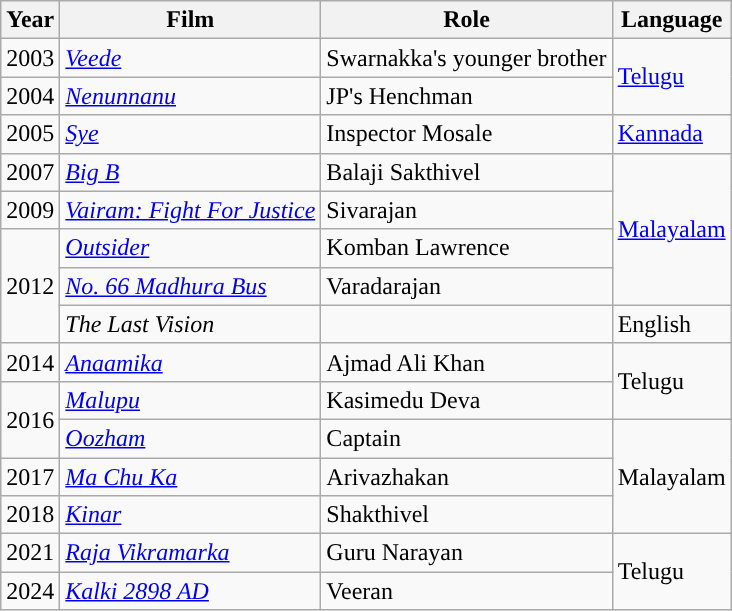<table class="wikitable sortable">
<tr>
<th>Year</th>
<th>Film</th>
<th>Role</th>
<th>Language</th>
</tr>
<tr>
<td>2003</td>
<td><em><a href='#'>Veede</a></em></td>
<td>Swarnakka's younger brother</td>
<td rowspan="2"><a href='#'>Telugu</a></td>
</tr>
<tr>
<td>2004</td>
<td><em><a href='#'>Nenunnanu</a></em></td>
<td>JP's Henchman</td>
</tr>
<tr>
<td>2005</td>
<td><em><a href='#'>Sye</a></em></td>
<td>Inspector Mosale</td>
<td><a href='#'>Kannada</a></td>
</tr>
<tr>
<td>2007</td>
<td><em><a href='#'>Big B</a></em></td>
<td>Balaji Sakthivel</td>
<td rowspan="4:"><a href='#'>Malayalam</a></td>
</tr>
<tr>
<td>2009</td>
<td><em><a href='#'>Vairam: Fight For Justice</a></em></td>
<td>Sivarajan</td>
</tr>
<tr>
<td rowspan="3">2012</td>
<td><em><a href='#'>Outsider</a></em></td>
<td>Komban Lawrence</td>
</tr>
<tr>
<td><em><a href='#'>No. 66 Madhura Bus</a></em></td>
<td>Varadarajan</td>
</tr>
<tr>
<td><em>The Last Vision</em></td>
<td></td>
<td>English</td>
</tr>
<tr>
<td>2014</td>
<td><em><a href='#'>Anaamika</a></em></td>
<td>Ajmad Ali Khan</td>
<td rowspan="2">Telugu</td>
</tr>
<tr>
<td rowspan="2">2016</td>
<td><em><a href='#'>Malupu</a></em></td>
<td>Kasimedu Deva</td>
</tr>
<tr>
<td><em><a href='#'>Oozham</a></em></td>
<td>Captain</td>
<td rowspan="3">Malayalam</td>
</tr>
<tr>
<td>2017</td>
<td><em><a href='#'>Ma Chu Ka</a></em></td>
<td>Arivazhakan</td>
</tr>
<tr>
<td>2018</td>
<td><em><a href='#'>Kinar</a></em></td>
<td>Shakthivel</td>
</tr>
<tr>
<td>2021</td>
<td><em><a href='#'>Raja Vikramarka</a></em></td>
<td>Guru Narayan</td>
<td rowspan="2">Telugu</td>
</tr>
<tr>
<td>2024</td>
<td><em><a href='#'>Kalki 2898 AD</a></em></td>
<td>Veeran</td>
</tr>
</table>
